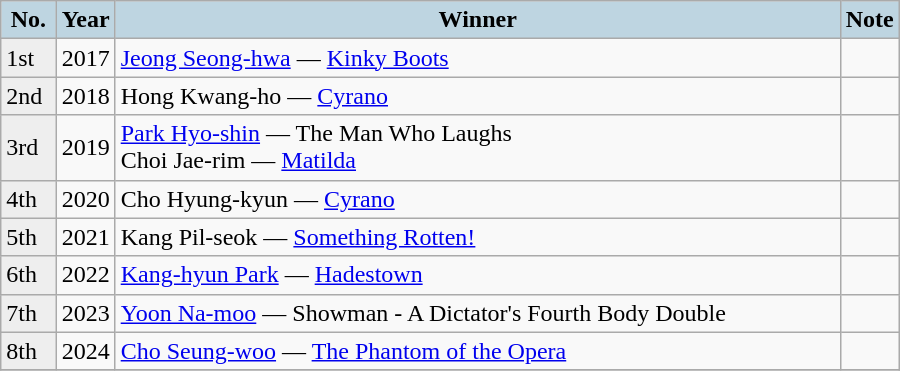<table class="wikitable" style="width:600px">
<tr>
<th style="background:#BED5E1;">No.</th>
<th style="background:#BED5E1;" width=30>Year</th>
<th style="background:#BED5E1;">Winner</th>
<th style="background:#BED5E1;" width=30>Note</th>
</tr>
<tr>
<td style="background:#eeeeee">1st</td>
<td>2017</td>
<td><a href='#'>Jeong Seong-hwa</a> — <a href='#'>Kinky Boots</a></td>
<td></td>
</tr>
<tr>
<td style="background:#eeeeee">2nd</td>
<td>2018</td>
<td>Hong Kwang-ho — <a href='#'>Cyrano</a></td>
<td></td>
</tr>
<tr>
<td style="background:#eeeeee">3rd</td>
<td>2019</td>
<td><a href='#'>Park Hyo-shin</a> — The Man Who Laughs<br>Choi Jae-rim — <a href='#'>Matilda</a></td>
<td></td>
</tr>
<tr>
<td style="background:#eeeeee">4th</td>
<td>2020</td>
<td>Cho Hyung-kyun — <a href='#'>Cyrano</a></td>
<td></td>
</tr>
<tr>
<td style="background:#eeeeee">5th</td>
<td>2021</td>
<td>Kang Pil-seok — <a href='#'>Something Rotten!</a></td>
<td></td>
</tr>
<tr>
<td style="background:#eeeeee">6th</td>
<td>2022</td>
<td><a href='#'>Kang-hyun Park</a> — <a href='#'>Hadestown</a></td>
<td></td>
</tr>
<tr>
<td style="background:#eeeeee">7th</td>
<td>2023</td>
<td><a href='#'>Yoon Na-moo</a> — Showman - A Dictator's Fourth Body Double</td>
<td></td>
</tr>
<tr>
<td style="background:#eeeeee">8th</td>
<td>2024</td>
<td><a href='#'>Cho Seung-woo</a> — <a href='#'>The Phantom of the Opera</a></td>
<td></td>
</tr>
<tr>
</tr>
</table>
